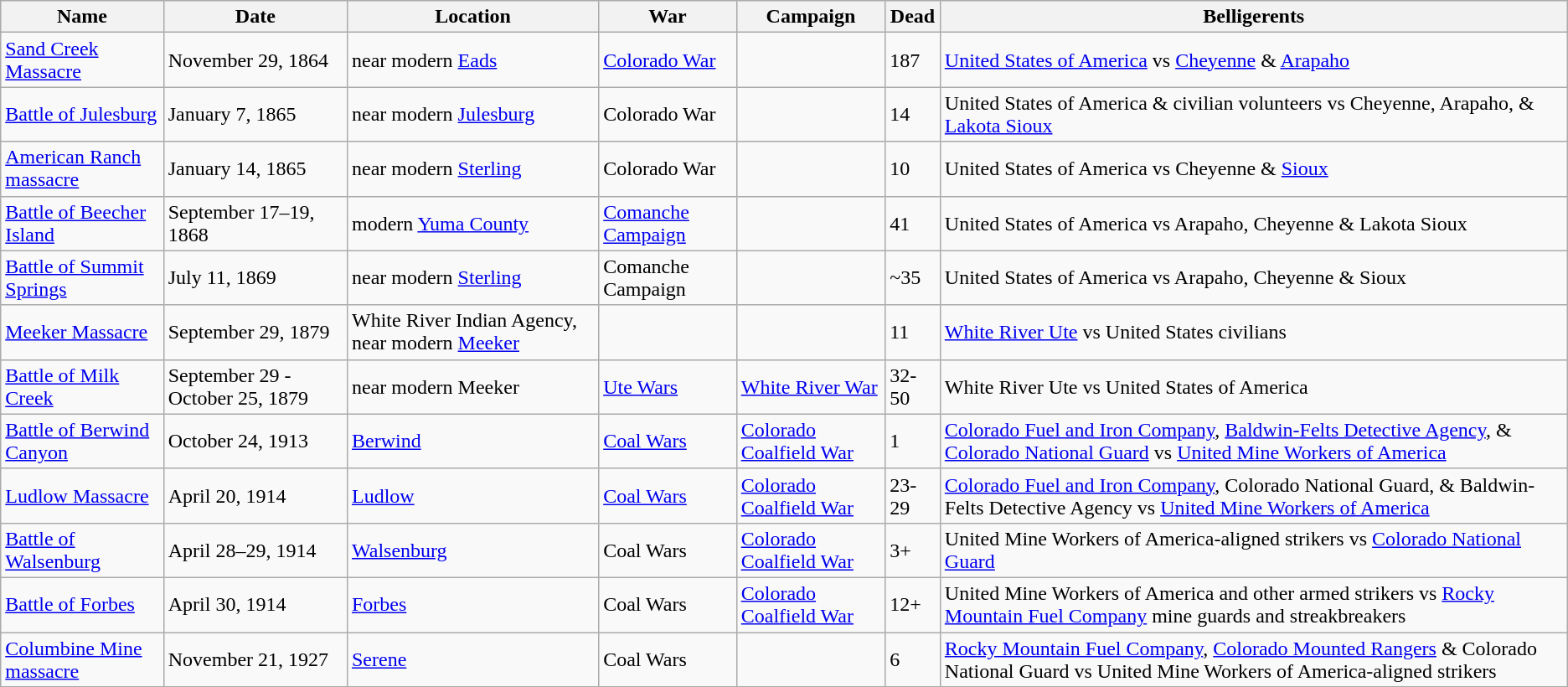<table class="wikitable sortable">
<tr>
<th>Name</th>
<th>Date</th>
<th>Location</th>
<th>War</th>
<th>Campaign</th>
<th>Dead</th>
<th>Belligerents</th>
</tr>
<tr>
<td><a href='#'>Sand Creek Massacre</a></td>
<td>November 29, 1864</td>
<td>near modern <a href='#'>Eads</a></td>
<td><a href='#'>Colorado War</a></td>
<td></td>
<td>187</td>
<td><a href='#'>United States of America</a> vs <a href='#'>Cheyenne</a> & <a href='#'>Arapaho</a></td>
</tr>
<tr>
<td><a href='#'>Battle of Julesburg</a></td>
<td>January 7, 1865</td>
<td>near modern <a href='#'>Julesburg</a></td>
<td>Colorado War</td>
<td></td>
<td>14</td>
<td>United States of America & civilian volunteers vs Cheyenne, Arapaho, & <a href='#'>Lakota Sioux</a></td>
</tr>
<tr>
<td><a href='#'>American Ranch massacre</a></td>
<td>January 14, 1865</td>
<td>near modern <a href='#'>Sterling</a></td>
<td>Colorado War</td>
<td></td>
<td>10</td>
<td>United States of America vs Cheyenne & <a href='#'>Sioux</a></td>
</tr>
<tr>
<td><a href='#'>Battle of Beecher Island</a></td>
<td>September 17–19, 1868</td>
<td>modern <a href='#'>Yuma County</a></td>
<td><a href='#'>Comanche Campaign</a></td>
<td></td>
<td>41</td>
<td>United States of America vs Arapaho, Cheyenne & Lakota Sioux</td>
</tr>
<tr>
<td><a href='#'>Battle of Summit Springs</a></td>
<td>July 11, 1869</td>
<td>near modern <a href='#'>Sterling</a></td>
<td>Comanche Campaign</td>
<td></td>
<td>~35</td>
<td>United States of America vs Arapaho, Cheyenne & Sioux</td>
</tr>
<tr>
<td><a href='#'>Meeker Massacre</a></td>
<td>September 29, 1879</td>
<td>White River Indian Agency, near modern <a href='#'>Meeker</a></td>
<td></td>
<td></td>
<td>11</td>
<td><a href='#'>White River Ute</a> vs United States civilians</td>
</tr>
<tr>
<td><a href='#'>Battle of Milk Creek</a></td>
<td>September 29 - October 25, 1879</td>
<td>near modern Meeker</td>
<td><a href='#'>Ute Wars</a></td>
<td><a href='#'>White River War</a></td>
<td>32-50</td>
<td>White River Ute vs United States of America</td>
</tr>
<tr>
<td><a href='#'>Battle of Berwind Canyon</a></td>
<td>October 24, 1913</td>
<td><a href='#'>Berwind</a></td>
<td><a href='#'>Coal Wars</a></td>
<td><a href='#'>Colorado Coalfield War</a></td>
<td>1</td>
<td><a href='#'>Colorado Fuel and Iron Company</a>, <a href='#'>Baldwin-Felts Detective Agency</a>, & <a href='#'>Colorado National Guard</a> vs <a href='#'>United Mine Workers of America</a></td>
</tr>
<tr>
<td><a href='#'>Ludlow Massacre</a></td>
<td>April 20, 1914</td>
<td><a href='#'>Ludlow</a></td>
<td><a href='#'>Coal Wars</a></td>
<td><a href='#'>Colorado Coalfield War</a></td>
<td>23-29</td>
<td><a href='#'>Colorado Fuel and Iron Company</a>, Colorado National Guard, & Baldwin-Felts Detective Agency vs <a href='#'>United Mine Workers of America</a></td>
</tr>
<tr>
<td><a href='#'>Battle of Walsenburg</a></td>
<td>April 28–29, 1914</td>
<td><a href='#'>Walsenburg</a></td>
<td>Coal Wars</td>
<td><a href='#'>Colorado Coalfield War</a></td>
<td>3+</td>
<td>United Mine Workers of America-aligned strikers vs <a href='#'>Colorado National Guard</a></td>
</tr>
<tr>
<td><a href='#'>Battle of Forbes</a></td>
<td>April 30, 1914</td>
<td><a href='#'>Forbes</a></td>
<td>Coal Wars</td>
<td><a href='#'>Colorado Coalfield War</a></td>
<td>12+</td>
<td>United Mine Workers of America and other armed strikers vs <a href='#'>Rocky Mountain Fuel Company</a> mine guards and streakbreakers</td>
</tr>
<tr>
<td><a href='#'>Columbine Mine massacre</a></td>
<td>November 21, 1927</td>
<td><a href='#'>Serene</a></td>
<td>Coal Wars</td>
<td></td>
<td>6</td>
<td><a href='#'>Rocky Mountain Fuel Company</a>, <a href='#'>Colorado Mounted Rangers</a> & Colorado National Guard vs United Mine Workers of America-aligned strikers</td>
</tr>
<tr>
</tr>
</table>
